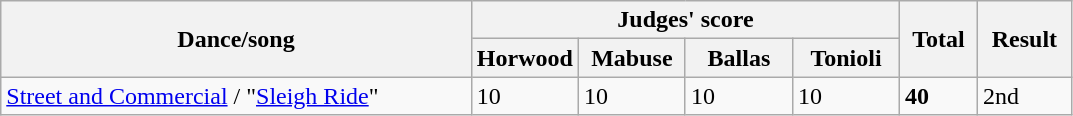<table class="wikitable">
<tr>
<th rowspan="2">Dance/song</th>
<th colspan="4">Judges' score</th>
<th rowspan="2">Total</th>
<th rowspan="2">Result</th>
</tr>
<tr>
<th width="10%">Horwood</th>
<th width="10%">Mabuse</th>
<th width="10%">Ballas</th>
<th width="10%">Tonioli</th>
</tr>
<tr>
<td><a href='#'>Street and Commercial</a> / "<a href='#'>Sleigh Ride</a>"</td>
<td>10</td>
<td>10</td>
<td>10</td>
<td>10</td>
<td><strong>40</strong></td>
<td>2nd</td>
</tr>
</table>
